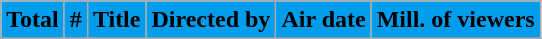<table class=wikitable>
<tr style="text-align:center; background:#009dec;">
<td><strong>Total</strong></td>
<td><strong>#</strong></td>
<td><strong>Title</strong></td>
<td><strong>Directed by</strong></td>
<td><strong>Air date</strong></td>
<td><strong>Mill. of viewers</strong></td>
</tr>
<tr>
</tr>
</table>
